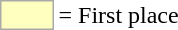<table style="background:transparent;">
<tr>
<td style="background-color:#ffffbf; border:1px solid #aaaaaa; width:2em;"></td>
<td>= First place</td>
</tr>
</table>
